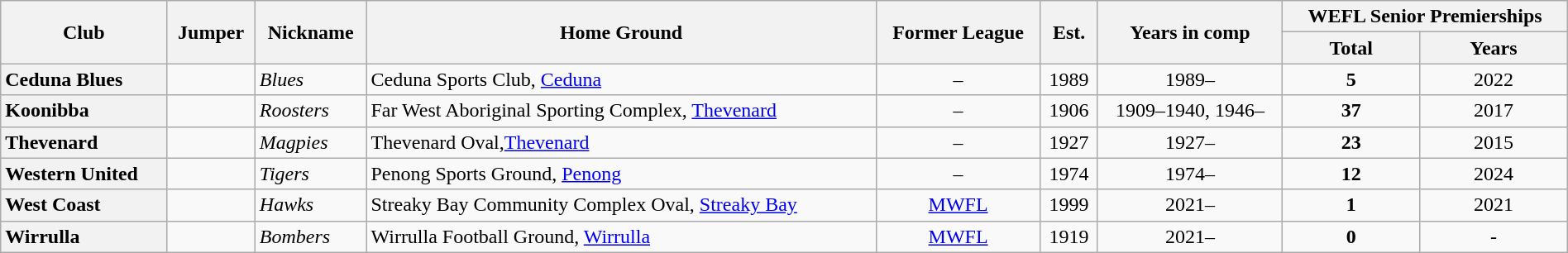<table class="wikitable sortable mw-collapsible mw-collapsed" style="width:100%">
<tr>
<th rowspan="2">Club</th>
<th rowspan="2">Jumper</th>
<th rowspan="2">Nickname</th>
<th rowspan="2">Home Ground</th>
<th rowspan="2">Former League</th>
<th rowspan="2">Est.</th>
<th rowspan="2">Years in comp</th>
<th colspan="2">WEFL Senior Premierships</th>
</tr>
<tr>
<th>Total</th>
<th>Years</th>
</tr>
<tr>
<th style=text-align:left>Ceduna Blues </th>
<td></td>
<td><em>Blues</em></td>
<td>Ceduna Sports Club, <a href='#'>Ceduna</a></td>
<td align="center">–</td>
<td align="center">1989</td>
<td align="center">1989–</td>
<td align="center"><strong>5</strong></td>
<td align="center">2022</td>
</tr>
<tr>
<th style=text-align:left>Koonibba</th>
<td></td>
<td><em>Roosters</em></td>
<td>Far West Aboriginal Sporting Complex, <a href='#'>Thevenard</a></td>
<td align="center">–</td>
<td align="center">1906</td>
<td align="center">1909–1940, 1946–</td>
<td align="center"><strong>37</strong></td>
<td align="center">2017</td>
</tr>
<tr>
<th style=text-align:left>Thevenard</th>
<td></td>
<td><em>Magpies</em></td>
<td>Thevenard Oval,<a href='#'>Thevenard</a></td>
<td align="center">–</td>
<td align="center">1927</td>
<td align="center">1927–</td>
<td align="center"><strong>23</strong></td>
<td align="center">2015</td>
</tr>
<tr>
<th style=text-align:left>Western United</th>
<td></td>
<td><em>Tigers</em></td>
<td>Penong Sports Ground, <a href='#'>Penong</a></td>
<td align="center">–</td>
<td align="center">1974</td>
<td align="center">1974–</td>
<td align="center"><strong>12</strong></td>
<td align="center">2024</td>
</tr>
<tr>
<th style=text-align:left>West Coast</th>
<td></td>
<td><em>Hawks</em></td>
<td>Streaky Bay Community Complex Oval, <a href='#'>Streaky Bay</a></td>
<td align="center"><a href='#'>MWFL</a></td>
<td align="center">1999</td>
<td align="center">2021–</td>
<td align="center"><strong>1</strong></td>
<td align="center">2021</td>
</tr>
<tr>
<th style=text-align:left>Wirrulla</th>
<td></td>
<td><em>Bombers</em></td>
<td>Wirrulla Football Ground, <a href='#'>Wirrulla</a></td>
<td align="center"><a href='#'>MWFL</a></td>
<td align="center">1919</td>
<td align="center">2021–</td>
<td align="center"><strong>0</strong></td>
<td align="center">-</td>
</tr>
</table>
